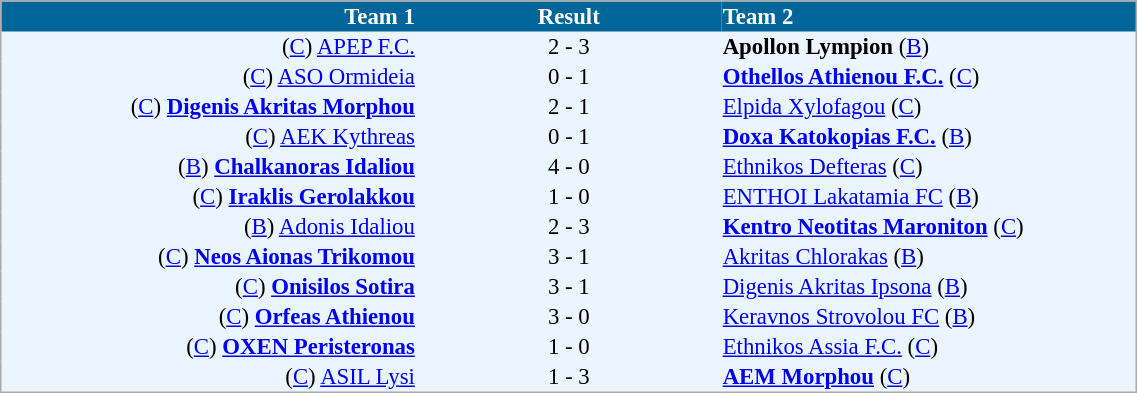<table cellspacing="0" style="background: #EBF5FF; border: 1px #aaa solid; border-collapse: collapse; font-size: 95%;" width=60%>
<tr bgcolor=#006699 style="color:white;">
<th width=30% align="right">Team 1</th>
<th width=22% align="center">Result</th>
<th width=30% align="left">Team 2</th>
</tr>
<tr>
<td align=right>(<a href='#'>C</a>) <a href='#'>APEP F.C.</a></td>
<td align=center>2 - 3</td>
<td align=left><strong>Apollon Lympion</strong> (<a href='#'>B</a>)</td>
</tr>
<tr>
<td align=right>(<a href='#'>C</a>) <a href='#'>ASO Ormideia</a></td>
<td align=center>0 - 1</td>
<td align=left><strong><a href='#'>Othellos Athienou F.C.</a></strong> (<a href='#'>C</a>)</td>
</tr>
<tr>
<td align=right>(<a href='#'>C</a>) <strong><a href='#'>Digenis Akritas Morphou</a></strong></td>
<td align=center>2 - 1</td>
<td align=left><a href='#'>Elpida Xylofagou</a> (<a href='#'>C</a>)</td>
</tr>
<tr>
<td align=right>(<a href='#'>C</a>) <a href='#'>AEK Kythreas</a></td>
<td align=center>0 - 1</td>
<td align=left><strong><a href='#'>Doxa Katokopias F.C.</a></strong> (<a href='#'>B</a>)</td>
</tr>
<tr>
<td align=right>(<a href='#'>B</a>) <strong><a href='#'>Chalkanoras Idaliou</a></strong></td>
<td align=center>4 - 0</td>
<td align=left><a href='#'>Ethnikos Defteras</a> (<a href='#'>C</a>)</td>
</tr>
<tr>
<td align=right>(<a href='#'>C</a>) <strong><a href='#'>Iraklis Gerolakkou</a></strong></td>
<td align=center>1 - 0</td>
<td align=left><a href='#'>ENTHOI Lakatamia FC</a> (<a href='#'>B</a>)</td>
</tr>
<tr>
<td align=right>(<a href='#'>B</a>) <a href='#'>Adonis Idaliou</a></td>
<td align=center>2 - 3</td>
<td align=left><strong><a href='#'>Kentro Neotitas Maroniton</a></strong> (<a href='#'>C</a>)</td>
</tr>
<tr>
<td align=right>(<a href='#'>C</a>) <strong><a href='#'>Neos Aionas Trikomou</a></strong></td>
<td align=center>3 - 1</td>
<td align=left><a href='#'>Akritas Chlorakas</a> (<a href='#'>B</a>)</td>
</tr>
<tr>
<td align=right>(<a href='#'>C</a>) <strong><a href='#'>Onisilos Sotira</a></strong></td>
<td align=center>3 - 1</td>
<td align=left><a href='#'>Digenis Akritas Ipsona</a> (<a href='#'>B</a>)</td>
</tr>
<tr>
<td align=right>(<a href='#'>C</a>) <strong><a href='#'>Orfeas Athienou</a></strong></td>
<td align=center>3 - 0</td>
<td align=left><a href='#'>Keravnos Strovolou FC</a> (<a href='#'>B</a>)</td>
</tr>
<tr>
<td align=right>(<a href='#'>C</a>) <strong><a href='#'>OXEN Peristeronas</a></strong></td>
<td align=center>1 - 0</td>
<td align=left><a href='#'>Ethnikos Assia F.C.</a> (<a href='#'>C</a>)</td>
</tr>
<tr>
<td align=right>(<a href='#'>C</a>) <a href='#'>ASIL Lysi</a></td>
<td align=center>1 - 3</td>
<td align=left><strong><a href='#'>AEM Morphou</a></strong> (<a href='#'>C</a>)</td>
</tr>
<tr>
</tr>
</table>
